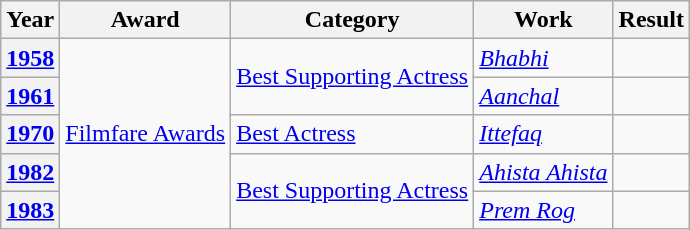<table class="wikitable sortable">
<tr>
<th>Year</th>
<th>Award</th>
<th>Category</th>
<th>Work</th>
<th>Result</th>
</tr>
<tr>
<th><a href='#'>1958</a></th>
<td rowspan="5"><a href='#'>Filmfare Awards</a></td>
<td rowspan="2"><a href='#'>Best Supporting Actress</a></td>
<td><em><a href='#'>Bhabhi</a></em></td>
<td></td>
</tr>
<tr>
<th><a href='#'>1961</a></th>
<td><em><a href='#'>Aanchal</a></em></td>
<td></td>
</tr>
<tr>
<th><a href='#'>1970</a></th>
<td><a href='#'>Best Actress</a></td>
<td><em><a href='#'>Ittefaq</a></em></td>
<td></td>
</tr>
<tr>
<th><a href='#'>1982</a></th>
<td rowspan="2"><a href='#'>Best Supporting Actress</a></td>
<td><em><a href='#'>Ahista Ahista</a></em></td>
<td></td>
</tr>
<tr>
<th><a href='#'>1983</a></th>
<td><em><a href='#'>Prem Rog</a></em></td>
<td></td>
</tr>
</table>
